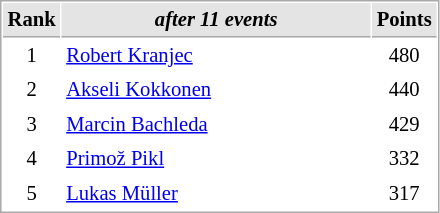<table cellspacing="1" cellpadding="3" style="border:1px solid #AAAAAA;font-size:86%">
<tr bgcolor="#E4E4E4">
<th style="border-bottom:1px solid #AAAAAA" width=10>Rank</th>
<th style="border-bottom:1px solid #AAAAAA" width=200><em>after 11 events</em></th>
<th style="border-bottom:1px solid #AAAAAA" width=20>Points</th>
</tr>
<tr>
<td align=center>1</td>
<td align=left> <a href='#'>Robert Kranjec</a></td>
<td align=center>480</td>
</tr>
<tr>
<td align=center>2</td>
<td align=left> <a href='#'>Akseli Kokkonen</a></td>
<td align=center>440</td>
</tr>
<tr>
<td align=center>3</td>
<td align=left> <a href='#'>Marcin Bachleda</a></td>
<td align=center>429</td>
</tr>
<tr>
<td align=center>4</td>
<td align=left> <a href='#'>Primož Pikl</a></td>
<td align=center>332</td>
</tr>
<tr>
<td align=center>5</td>
<td align=left> <a href='#'>Lukas Müller</a></td>
<td align=center>317</td>
</tr>
</table>
